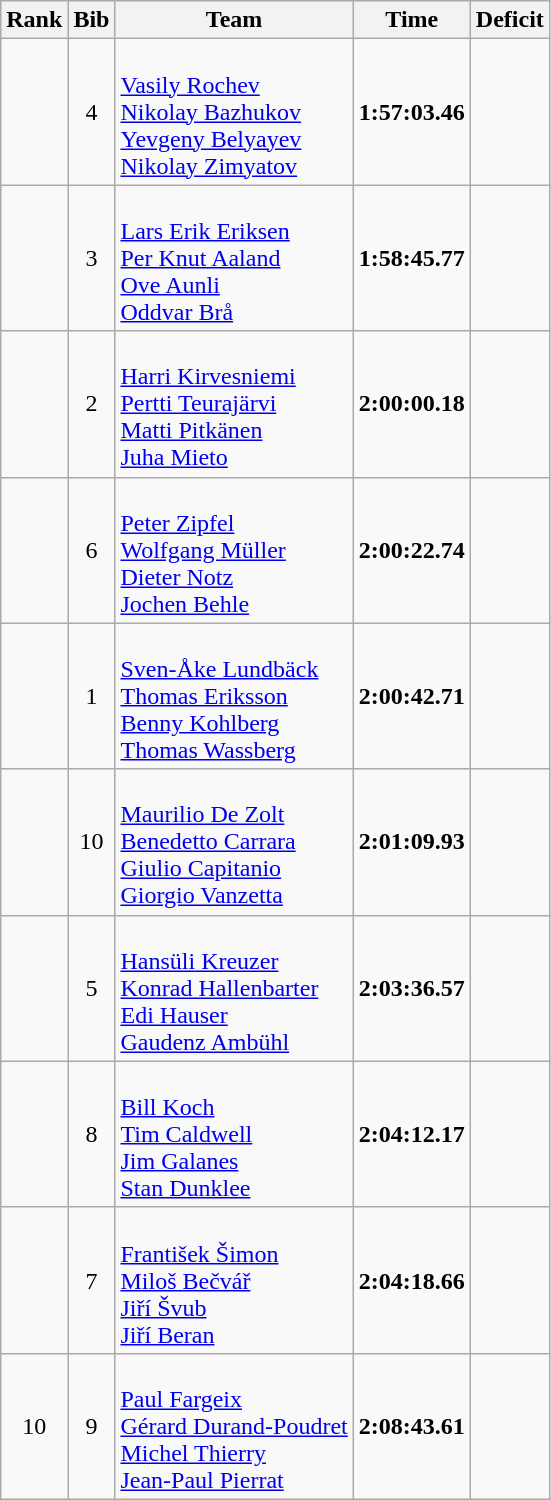<table class="wikitable sortable" style="text-align:center">
<tr>
<th>Rank</th>
<th>Bib</th>
<th>Team</th>
<th>Time</th>
<th>Deficit</th>
</tr>
<tr>
<td></td>
<td>4</td>
<td align="left"><br><a href='#'>Vasily Rochev</a><br><a href='#'>Nikolay Bazhukov</a><br><a href='#'>Yevgeny Belyayev</a><br><a href='#'>Nikolay Zimyatov</a></td>
<td><strong>1:57:03.46</strong></td>
<td></td>
</tr>
<tr>
<td></td>
<td>3</td>
<td align="left"><br><a href='#'>Lars Erik Eriksen</a><br><a href='#'>Per Knut Aaland</a><br><a href='#'>Ove Aunli</a><br><a href='#'>Oddvar Brå</a></td>
<td><strong>1:58:45.77</strong></td>
<td></td>
</tr>
<tr>
<td></td>
<td>2</td>
<td align="left"><br><a href='#'>Harri Kirvesniemi</a><br><a href='#'>Pertti Teurajärvi</a><br><a href='#'>Matti Pitkänen</a><br><a href='#'>Juha Mieto</a></td>
<td><strong>2:00:00.18</strong></td>
<td></td>
</tr>
<tr>
<td></td>
<td>6</td>
<td align="left"><br><a href='#'>Peter Zipfel</a><br><a href='#'>Wolfgang Müller</a><br><a href='#'>Dieter Notz</a><br><a href='#'>Jochen Behle</a></td>
<td><strong>2:00:22.74</strong></td>
<td></td>
</tr>
<tr>
<td></td>
<td>1</td>
<td align="left"><br><a href='#'>Sven-Åke Lundbäck</a><br><a href='#'>Thomas Eriksson</a><br><a href='#'>Benny Kohlberg</a><br><a href='#'>Thomas Wassberg</a></td>
<td><strong>2:00:42.71</strong></td>
<td></td>
</tr>
<tr>
<td></td>
<td>10</td>
<td align="left"><br><a href='#'>Maurilio De Zolt</a><br><a href='#'>Benedetto Carrara</a><br><a href='#'>Giulio Capitanio</a><br> <a href='#'>Giorgio Vanzetta</a></td>
<td><strong>2:01:09.93</strong></td>
<td></td>
</tr>
<tr>
<td></td>
<td>5</td>
<td align="left"><br><a href='#'>Hansüli Kreuzer</a><br><a href='#'>Konrad Hallenbarter</a><br><a href='#'>Edi Hauser</a><br> <a href='#'>Gaudenz Ambühl</a></td>
<td><strong>2:03:36.57</strong></td>
<td></td>
</tr>
<tr>
<td></td>
<td>8</td>
<td align="left"><br><a href='#'>Bill Koch</a><br><a href='#'>Tim Caldwell</a><br><a href='#'>Jim Galanes</a><br> <a href='#'>Stan Dunklee</a></td>
<td><strong>2:04:12.17</strong></td>
<td></td>
</tr>
<tr>
<td></td>
<td>7</td>
<td align="left"><br><a href='#'>František Šimon</a><br><a href='#'>Miloš Bečvář</a><br><a href='#'>Jiří Švub</a><br> <a href='#'>Jiří Beran</a></td>
<td><strong>2:04:18.66</strong></td>
<td></td>
</tr>
<tr>
<td>10</td>
<td>9</td>
<td align="left"><br><a href='#'>Paul Fargeix</a><br><a href='#'>Gérard Durand-Poudret</a><br><a href='#'>Michel Thierry</a><br> <a href='#'>Jean-Paul Pierrat</a></td>
<td><strong>2:08:43.61</strong></td>
<td></td>
</tr>
</table>
